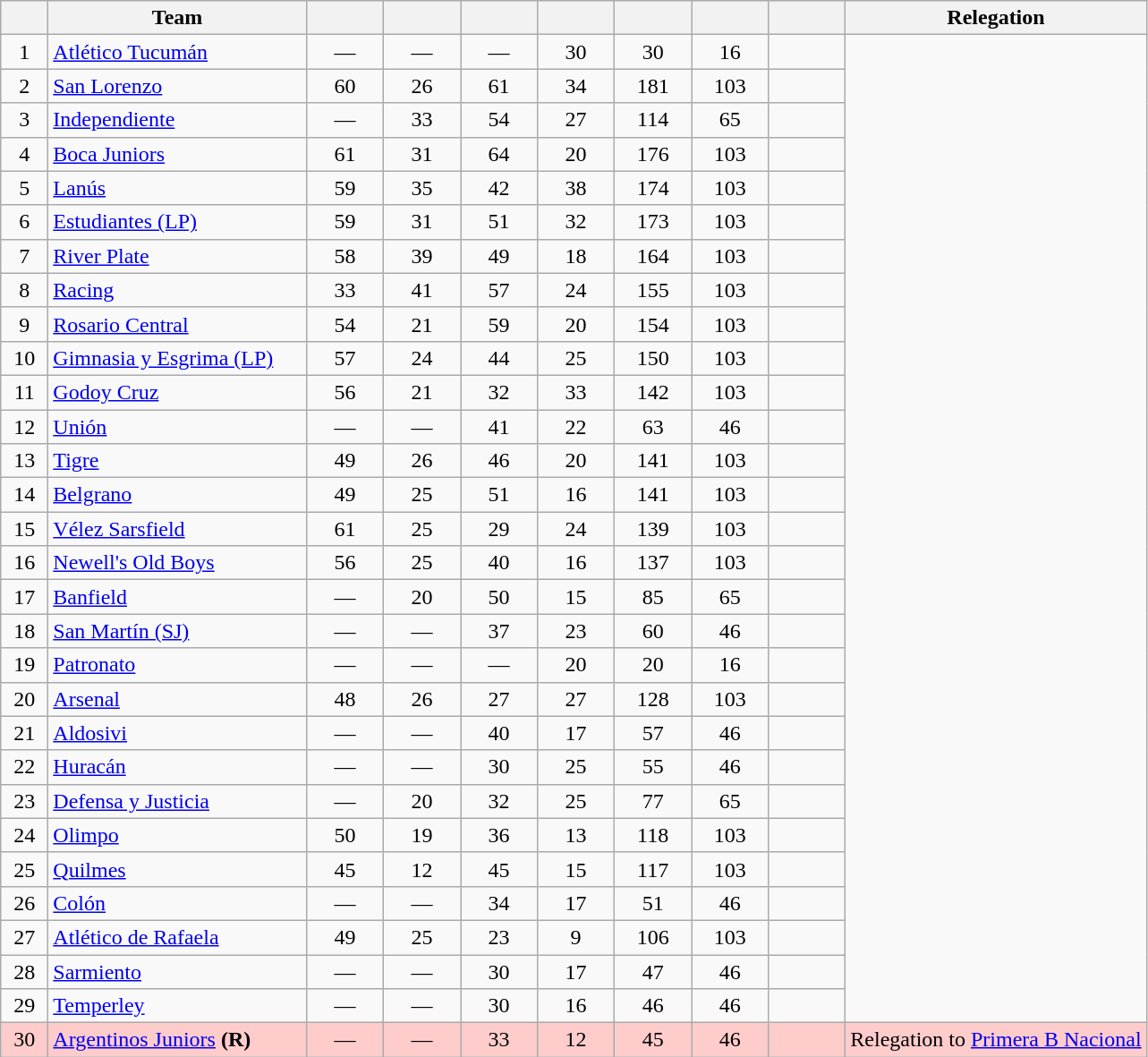<table class="wikitable" style="text-align: center;">
<tr>
<th width=28><br></th>
<th width=185>Team</th>
<th width=50></th>
<th width=50></th>
<th width=50></th>
<th width=50></th>
<th width=50></th>
<th width=50></th>
<th width=50><br></th>
<th>Relegation</th>
</tr>
<tr>
<td>1</td>
<td align="left"><a href='#'>Atlético Tucumán</a></td>
<td>—</td>
<td>—</td>
<td>—</td>
<td>30</td>
<td>30</td>
<td>16</td>
<td><strong></strong></td>
</tr>
<tr>
<td>2</td>
<td align="left"><a href='#'>San Lorenzo</a></td>
<td>60</td>
<td>26</td>
<td>61</td>
<td>34</td>
<td>181</td>
<td>103</td>
<td><strong></strong></td>
</tr>
<tr>
<td>3</td>
<td align="left"><a href='#'>Independiente</a></td>
<td>—</td>
<td>33</td>
<td>54</td>
<td>27</td>
<td>114</td>
<td>65</td>
<td><strong></strong></td>
</tr>
<tr>
<td>4</td>
<td align="left"><a href='#'>Boca Juniors</a></td>
<td>61</td>
<td>31</td>
<td>64</td>
<td>20</td>
<td>176</td>
<td>103</td>
<td><strong></strong></td>
</tr>
<tr>
<td>5</td>
<td align="left"><a href='#'>Lanús</a></td>
<td>59</td>
<td>35</td>
<td>42</td>
<td>38</td>
<td>174</td>
<td>103</td>
<td><strong></strong></td>
</tr>
<tr>
<td>6</td>
<td align="left"><a href='#'>Estudiantes (LP)</a></td>
<td>59</td>
<td>31</td>
<td>51</td>
<td>32</td>
<td>173</td>
<td>103</td>
<td><strong></strong></td>
</tr>
<tr>
<td>7</td>
<td align="left"><a href='#'>River Plate</a></td>
<td>58</td>
<td>39</td>
<td>49</td>
<td>18</td>
<td>164</td>
<td>103</td>
<td><strong></strong></td>
</tr>
<tr>
<td>8</td>
<td align="left"><a href='#'>Racing</a></td>
<td>33</td>
<td>41</td>
<td>57</td>
<td>24</td>
<td>155</td>
<td>103</td>
<td><strong></strong></td>
</tr>
<tr>
<td>9</td>
<td align="left"><a href='#'>Rosario Central</a></td>
<td>54</td>
<td>21</td>
<td>59</td>
<td>20</td>
<td>154</td>
<td>103</td>
<td><strong></strong></td>
</tr>
<tr>
<td>10</td>
<td align="left"><a href='#'>Gimnasia y Esgrima (LP)</a></td>
<td>57</td>
<td>24</td>
<td>44</td>
<td>25</td>
<td>150</td>
<td>103</td>
<td><strong></strong></td>
</tr>
<tr>
<td>11</td>
<td align="left"><a href='#'>Godoy Cruz</a></td>
<td>56</td>
<td>21</td>
<td>32</td>
<td>33</td>
<td>142</td>
<td>103</td>
<td><strong></strong></td>
</tr>
<tr>
<td>12</td>
<td align="left"><a href='#'>Unión</a></td>
<td>—</td>
<td>—</td>
<td>41</td>
<td>22</td>
<td>63</td>
<td>46</td>
<td><strong></strong></td>
</tr>
<tr>
<td>13</td>
<td align="left"><a href='#'>Tigre</a></td>
<td>49</td>
<td>26</td>
<td>46</td>
<td>20</td>
<td>141</td>
<td>103</td>
<td><strong></strong></td>
</tr>
<tr>
<td>14</td>
<td align="left"><a href='#'>Belgrano</a></td>
<td>49</td>
<td>25</td>
<td>51</td>
<td>16</td>
<td>141</td>
<td>103</td>
<td><strong></strong></td>
</tr>
<tr>
<td>15</td>
<td align="left"><a href='#'>Vélez Sarsfield</a></td>
<td>61</td>
<td>25</td>
<td>29</td>
<td>24</td>
<td>139</td>
<td>103</td>
<td><strong></strong></td>
</tr>
<tr>
<td>16</td>
<td align="left"><a href='#'>Newell's Old Boys</a></td>
<td>56</td>
<td>25</td>
<td>40</td>
<td>16</td>
<td>137</td>
<td>103</td>
<td><strong></strong></td>
</tr>
<tr>
<td>17</td>
<td align="left"><a href='#'>Banfield</a></td>
<td>—</td>
<td>20</td>
<td>50</td>
<td>15</td>
<td>85</td>
<td>65</td>
<td><strong></strong></td>
</tr>
<tr>
<td>18</td>
<td align="left"><a href='#'>San Martín (SJ)</a></td>
<td>—</td>
<td>—</td>
<td>37</td>
<td>23</td>
<td>60</td>
<td>46</td>
<td><strong></strong></td>
</tr>
<tr>
<td>19</td>
<td align="left"><a href='#'>Patronato</a></td>
<td>—</td>
<td>—</td>
<td>—</td>
<td>20</td>
<td>20</td>
<td>16</td>
<td><strong></strong></td>
</tr>
<tr>
<td>20</td>
<td align="left"><a href='#'>Arsenal</a></td>
<td>48</td>
<td>26</td>
<td>27</td>
<td>27</td>
<td>128</td>
<td>103</td>
<td><strong></strong></td>
</tr>
<tr>
<td>21</td>
<td align="left"><a href='#'>Aldosivi</a></td>
<td>—</td>
<td>—</td>
<td>40</td>
<td>17</td>
<td>57</td>
<td>46</td>
<td><strong></strong></td>
</tr>
<tr>
<td>22</td>
<td align="left"><a href='#'>Huracán</a></td>
<td>—</td>
<td>—</td>
<td>30</td>
<td>25</td>
<td>55</td>
<td>46</td>
<td><strong></strong></td>
</tr>
<tr>
<td>23</td>
<td align="left"><a href='#'>Defensa y Justicia</a></td>
<td>—</td>
<td>20</td>
<td>32</td>
<td>25</td>
<td>77</td>
<td>65</td>
<td><strong></strong></td>
</tr>
<tr>
<td>24</td>
<td align="left"><a href='#'>Olimpo</a></td>
<td>50</td>
<td>19</td>
<td>36</td>
<td>13</td>
<td>118</td>
<td>103</td>
<td><strong></strong></td>
</tr>
<tr>
<td>25</td>
<td align="left"><a href='#'>Quilmes</a></td>
<td>45</td>
<td>12</td>
<td>45</td>
<td>15</td>
<td>117</td>
<td>103</td>
<td><strong></strong></td>
</tr>
<tr>
<td>26</td>
<td align="left"><a href='#'>Colón</a></td>
<td>—</td>
<td>—</td>
<td>34</td>
<td>17</td>
<td>51</td>
<td>46</td>
<td><strong></strong></td>
</tr>
<tr>
<td>27</td>
<td align="left"><a href='#'>Atlético de Rafaela</a></td>
<td>49</td>
<td>25</td>
<td>23</td>
<td>9</td>
<td>106</td>
<td>103</td>
<td><strong></strong></td>
</tr>
<tr>
<td>28</td>
<td align="left"><a href='#'>Sarmiento</a></td>
<td>—</td>
<td>—</td>
<td>30</td>
<td>17</td>
<td>47</td>
<td>46</td>
<td><strong></strong></td>
</tr>
<tr>
<td>29</td>
<td align="left"><a href='#'>Temperley</a></td>
<td>—</td>
<td>—</td>
<td>30</td>
<td>16</td>
<td>46</td>
<td>46</td>
<td><strong></strong></td>
</tr>
<tr bgcolor=#FFCCCC>
<td>30</td>
<td align="left"><a href='#'>Argentinos Juniors</a> <strong>(R)</strong></td>
<td>—</td>
<td>—</td>
<td>33</td>
<td>12</td>
<td>45</td>
<td>46</td>
<td><strong></strong></td>
<td>Relegation to <a href='#'>Primera B Nacional</a></td>
</tr>
</table>
